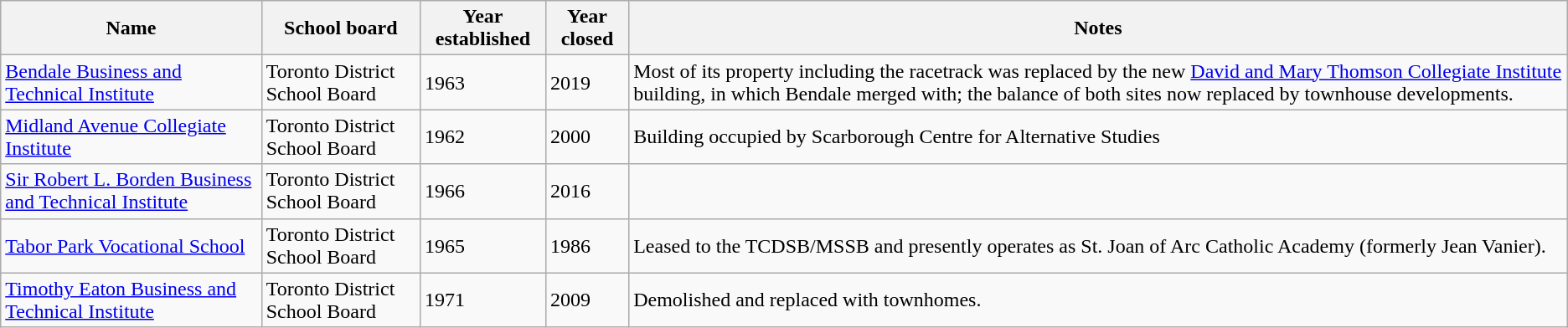<table class="wikitable sortable plainrowheaders">
<tr>
<th>Name</th>
<th>School board</th>
<th>Year established</th>
<th>Year closed</th>
<th>Notes</th>
</tr>
<tr>
<td><a href='#'>Bendale Business and Technical Institute</a></td>
<td>Toronto District School Board</td>
<td>1963</td>
<td>2019</td>
<td>Most of its property including the racetrack was replaced by the new <a href='#'>David and Mary Thomson Collegiate Institute</a> building, in which Bendale merged with; the balance of both sites now replaced by townhouse developments.</td>
</tr>
<tr>
<td><a href='#'>Midland Avenue Collegiate Institute</a></td>
<td>Toronto District School Board</td>
<td>1962</td>
<td>2000</td>
<td>Building occupied by Scarborough Centre for Alternative Studies</td>
</tr>
<tr>
<td><a href='#'>Sir Robert L. Borden Business and Technical Institute</a></td>
<td>Toronto District School Board</td>
<td>1966</td>
<td>2016</td>
<td></td>
</tr>
<tr>
<td><a href='#'>Tabor Park Vocational School</a></td>
<td>Toronto District School Board</td>
<td>1965</td>
<td>1986</td>
<td>Leased to the TCDSB/MSSB and presently operates as St. Joan of Arc Catholic Academy (formerly Jean Vanier).</td>
</tr>
<tr>
<td><a href='#'>Timothy Eaton Business and Technical Institute</a></td>
<td>Toronto District School Board</td>
<td>1971</td>
<td>2009</td>
<td>Demolished and replaced with townhomes.</td>
</tr>
</table>
